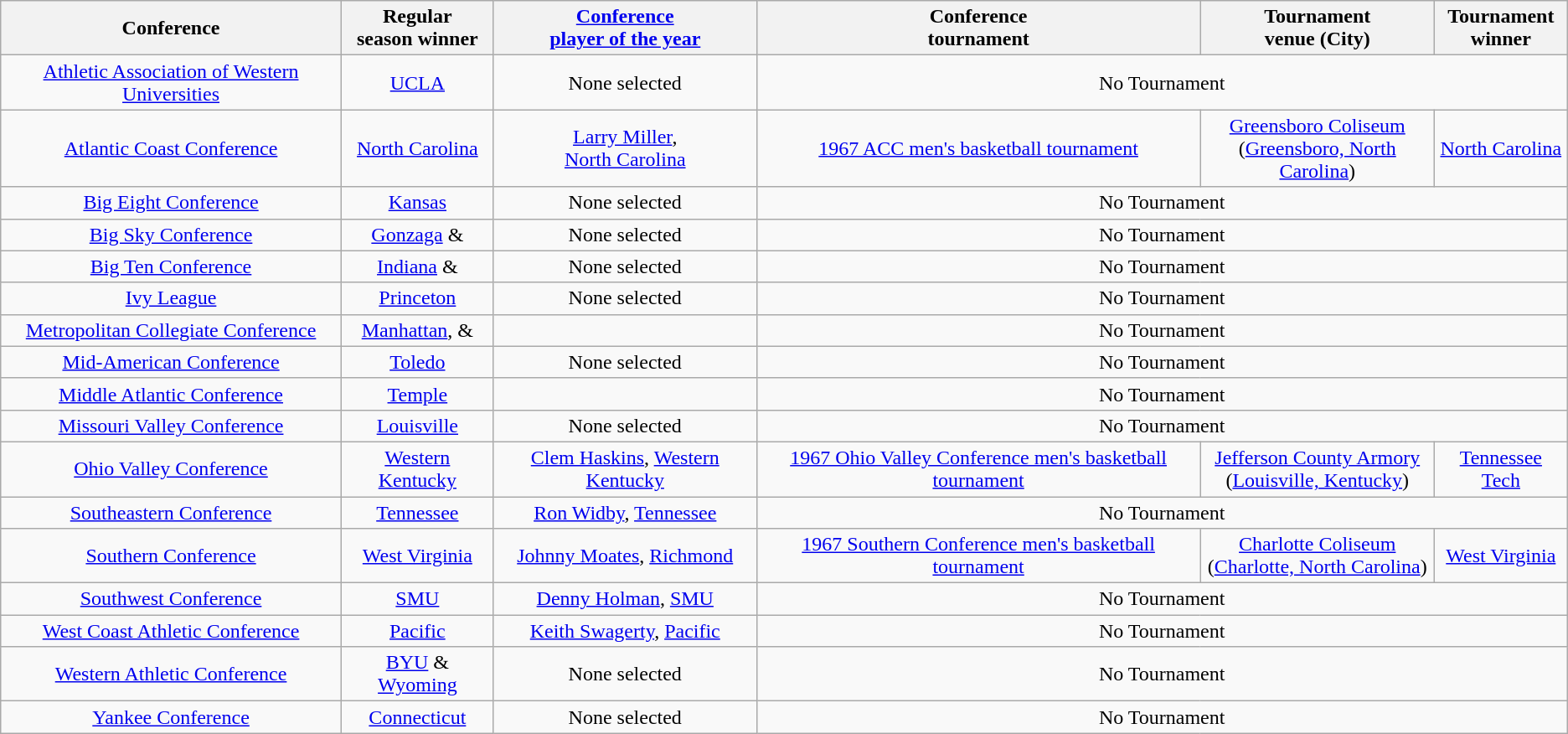<table class="wikitable" style="text-align:center;">
<tr>
<th>Conference</th>
<th>Regular <br> season winner</th>
<th><a href='#'>Conference <br> player of the year</a></th>
<th>Conference <br> tournament</th>
<th>Tournament <br> venue (City)</th>
<th>Tournament <br> winner</th>
</tr>
<tr>
<td><a href='#'>Athletic Association of Western Universities</a></td>
<td><a href='#'>UCLA</a></td>
<td>None selected</td>
<td colspan=3>No Tournament</td>
</tr>
<tr>
<td><a href='#'>Atlantic Coast Conference</a></td>
<td><a href='#'>North Carolina</a></td>
<td><a href='#'>Larry Miller</a>,<br><a href='#'>North Carolina</a></td>
<td><a href='#'>1967 ACC men's basketball tournament</a></td>
<td><a href='#'>Greensboro Coliseum</a><br>(<a href='#'>Greensboro, North Carolina</a>)</td>
<td><a href='#'>North Carolina</a></td>
</tr>
<tr>
<td><a href='#'>Big Eight Conference</a></td>
<td><a href='#'>Kansas</a></td>
<td>None selected</td>
<td colspan=3>No Tournament</td>
</tr>
<tr>
<td><a href='#'>Big Sky Conference</a></td>
<td><a href='#'>Gonzaga</a> & </td>
<td>None selected</td>
<td colspan=3>No Tournament</td>
</tr>
<tr>
<td><a href='#'>Big Ten Conference</a></td>
<td><a href='#'>Indiana</a> & </td>
<td>None selected</td>
<td colspan=3>No Tournament</td>
</tr>
<tr>
<td><a href='#'>Ivy League</a></td>
<td><a href='#'>Princeton</a></td>
<td>None selected</td>
<td colspan=3>No Tournament</td>
</tr>
<tr>
<td><a href='#'>Metropolitan Collegiate Conference</a></td>
<td><a href='#'>Manhattan</a>,  & </td>
<td></td>
<td colspan=3>No Tournament</td>
</tr>
<tr>
<td><a href='#'>Mid-American Conference</a></td>
<td><a href='#'>Toledo</a></td>
<td>None selected</td>
<td colspan=3>No Tournament</td>
</tr>
<tr>
<td><a href='#'>Middle Atlantic Conference</a></td>
<td><a href='#'>Temple</a></td>
<td></td>
<td colspan=3>No Tournament</td>
</tr>
<tr>
<td><a href='#'>Missouri Valley Conference</a></td>
<td><a href='#'>Louisville</a></td>
<td>None selected</td>
<td colspan=3>No Tournament</td>
</tr>
<tr>
<td><a href='#'>Ohio Valley Conference</a></td>
<td><a href='#'>Western Kentucky</a></td>
<td><a href='#'>Clem Haskins</a>, <a href='#'>Western Kentucky</a></td>
<td><a href='#'>1967 Ohio Valley Conference men's basketball tournament</a></td>
<td><a href='#'>Jefferson County Armory</a><br>(<a href='#'>Louisville, Kentucky</a>)</td>
<td><a href='#'>Tennessee Tech</a></td>
</tr>
<tr>
<td><a href='#'>Southeastern Conference</a></td>
<td><a href='#'>Tennessee</a></td>
<td><a href='#'>Ron Widby</a>, <a href='#'>Tennessee</a></td>
<td colspan=3>No Tournament</td>
</tr>
<tr>
<td><a href='#'>Southern Conference</a></td>
<td><a href='#'>West Virginia</a></td>
<td><a href='#'>Johnny Moates</a>, <a href='#'>Richmond</a></td>
<td><a href='#'>1967 Southern Conference men's basketball tournament</a></td>
<td><a href='#'>Charlotte Coliseum</a><br>(<a href='#'>Charlotte, North Carolina</a>)</td>
<td><a href='#'>West Virginia</a></td>
</tr>
<tr>
<td><a href='#'>Southwest Conference</a></td>
<td><a href='#'>SMU</a></td>
<td><a href='#'>Denny Holman</a>, <a href='#'>SMU</a></td>
<td colspan=3>No Tournament</td>
</tr>
<tr>
<td><a href='#'>West Coast Athletic Conference</a></td>
<td><a href='#'>Pacific</a></td>
<td><a href='#'>Keith Swagerty</a>, <a href='#'>Pacific</a></td>
<td colspan=3>No Tournament</td>
</tr>
<tr>
<td><a href='#'>Western Athletic Conference</a></td>
<td><a href='#'>BYU</a> & <a href='#'>Wyoming</a></td>
<td>None selected</td>
<td colspan=3>No Tournament</td>
</tr>
<tr>
<td><a href='#'>Yankee Conference</a></td>
<td><a href='#'>Connecticut</a></td>
<td>None selected</td>
<td colspan=3>No Tournament</td>
</tr>
</table>
